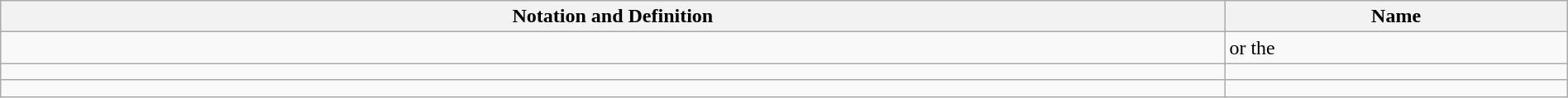<table class="wikitable" style="width: 100%;">
<tr>
<th>Notation and Definition</th>
<th>Name</th>
</tr>
<tr>
<td style="padding:0.5% 0 0.5% 2em;"></td>
<td> or the </td>
</tr>
<tr>
<td style="padding:0.5% 0 0.5% 2em;"></td>
<td></td>
</tr>
<tr>
<td style="padding:0.5% 0 0.5% 2em;"></td>
<td></td>
</tr>
</table>
